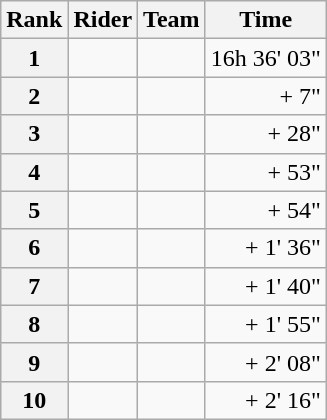<table class="wikitable" margin-bottom:0;">
<tr>
<th scope="col">Rank</th>
<th scope="col">Rider</th>
<th scope="col">Team</th>
<th scope="col">Time</th>
</tr>
<tr>
<th scope="row">1</th>
<td> </td>
<td></td>
<td align="right">16h 36' 03"</td>
</tr>
<tr>
<th scope="row">2</th>
<td> </td>
<td></td>
<td align="right">+ 7"</td>
</tr>
<tr>
<th scope="row">3</th>
<td></td>
<td></td>
<td align="right">+ 28"</td>
</tr>
<tr>
<th scope="row">4</th>
<td></td>
<td></td>
<td align="right">+ 53"</td>
</tr>
<tr>
<th scope="row">5</th>
<td></td>
<td></td>
<td align="right">+ 54"</td>
</tr>
<tr>
<th scope="row">6</th>
<td></td>
<td></td>
<td align="right">+ 1' 36"</td>
</tr>
<tr>
<th scope="row">7</th>
<td> </td>
<td></td>
<td align="right">+ 1' 40"</td>
</tr>
<tr>
<th scope="row">8</th>
<td></td>
<td></td>
<td align="right">+ 1' 55"</td>
</tr>
<tr>
<th scope="row">9</th>
<td></td>
<td></td>
<td align="right">+ 2' 08"</td>
</tr>
<tr>
<th scope="row">10</th>
<td></td>
<td></td>
<td align="right">+ 2' 16"</td>
</tr>
</table>
